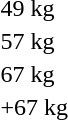<table>
<tr>
<td rowspan=2>49 kg<br></td>
<td rowspan=2></td>
<td rowspan=2></td>
<td></td>
</tr>
<tr>
<td></td>
</tr>
<tr>
<td rowspan=2>57 kg<br></td>
<td rowspan=2></td>
<td rowspan=2></td>
<td></td>
</tr>
<tr>
<td></td>
</tr>
<tr>
<td rowspan=2>67 kg<br></td>
<td rowspan=2></td>
<td rowspan=2></td>
<td></td>
</tr>
<tr>
<td></td>
</tr>
<tr>
<td rowspan=2>+67 kg<br></td>
<td rowspan=2></td>
<td rowspan=2></td>
<td></td>
</tr>
<tr>
<td></td>
</tr>
</table>
